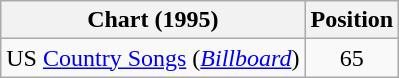<table class="wikitable sortable">
<tr>
<th scope="col">Chart (1995)</th>
<th scope="col">Position</th>
</tr>
<tr>
<td>US <a href='#'>Country Songs</a> (<em><a href='#'>Billboard</a></em>)</td>
<td align="center">65</td>
</tr>
</table>
